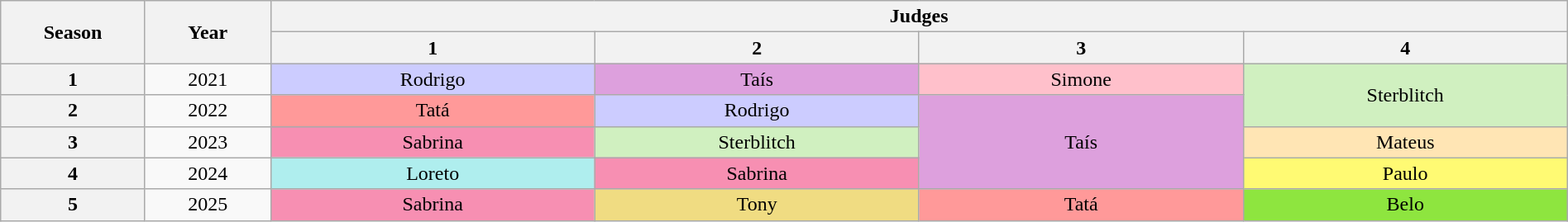<table class="wikitable collapsible collapsed" style="text-align:center; width:100%">
<tr>
<th width="2%" rowspan="2">Season</th>
<th width="2%" rowspan="2">Year</th>
<th colspan="4">Judges</th>
</tr>
<tr>
<th width="6%">1</th>
<th width="6%">2</th>
<th width="6%">3</th>
<th width="6%">4</th>
</tr>
<tr>
<th>1</th>
<td>2021</td>
<td rowspan="1" style="background:#ccf">Rodrigo</td>
<td rowspan="1" style="background:#dda0dd">Taís</td>
<td rowspan="1" style="background:pink">Simone</td>
<td rowspan="2" style="background:#d0f0c0">Sterblitch</td>
</tr>
<tr>
<th>2</th>
<td>2022</td>
<td rowspan="1" style="background:#ff9999">Tatá</td>
<td rowspan="1" style="background:#ccf">Rodrigo</td>
<td rowspan="3" style="background:#dda0dd">Taís</td>
</tr>
<tr>
<th>3</th>
<td>2023</td>
<td rowspan="1" style="background:#f78fb2">Sabrina</td>
<td rowspan="1" style="background:#d0f0c0">Sterblitch</td>
<td rowspan="1" style="background:#ffe5b4">Mateus</td>
</tr>
<tr>
<th>4</th>
<td>2024</td>
<td rowspan="1" style="background:#afeeee">Loreto</td>
<td rowspan="1" style="background:#f78fb2">Sabrina</td>
<td rowspan="1" style="background:#fffa73">Paulo</td>
</tr>
<tr>
<th>5</th>
<td>2025</td>
<td style="background:#f78fb2">Sabrina</td>
<td style="background:#f0dc82">Tony</td>
<td style="background:#FF9999">Tatá</td>
<td style="background:#8ee53f">Belo</td>
</tr>
</table>
